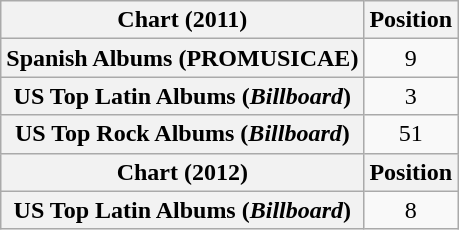<table class="wikitable plainrowheaders" style="text-align:center">
<tr>
<th scope="col">Chart (2011)</th>
<th scope="col">Position</th>
</tr>
<tr>
<th scope="row">Spanish Albums (PROMUSICAE)</th>
<td>9</td>
</tr>
<tr>
<th scope="row">US Top Latin Albums (<em>Billboard</em>)</th>
<td>3</td>
</tr>
<tr>
<th scope="row">US Top Rock Albums (<em>Billboard</em>)</th>
<td>51</td>
</tr>
<tr>
<th scope="col">Chart (2012)</th>
<th scope="col">Position</th>
</tr>
<tr>
<th scope="row">US Top Latin Albums (<em>Billboard</em>)</th>
<td>8</td>
</tr>
</table>
